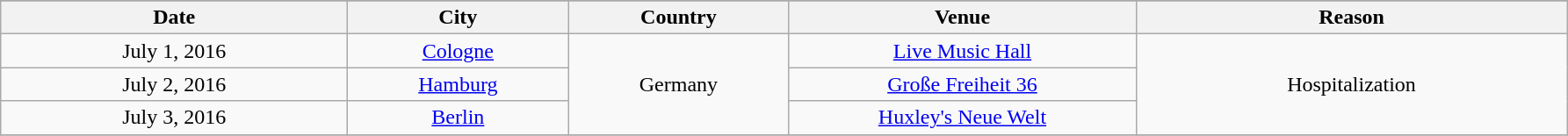<table class="wikitable" style="text-align:center;"u>
<tr>
</tr>
<tr>
<th scope="col" style="width:16em;">Date</th>
<th scope="col" style="width:10em;">City</th>
<th scope="col" style="width:10em;">Country</th>
<th scope="col" style="width:16em;">Venue</th>
<th scope="col" style="width:20em;">Reason</th>
</tr>
<tr>
<td>July 1, 2016</td>
<td><a href='#'>Cologne</a></td>
<td rowspan=3>Germany</td>
<td><a href='#'>Live Music Hall</a></td>
<td rowspan=3>Hospitalization</td>
</tr>
<tr>
<td>July 2, 2016</td>
<td><a href='#'>Hamburg</a></td>
<td><a href='#'>Große Freiheit 36</a></td>
</tr>
<tr>
<td>July 3, 2016</td>
<td><a href='#'>Berlin</a></td>
<td><a href='#'>Huxley's Neue Welt</a></td>
</tr>
<tr>
</tr>
</table>
